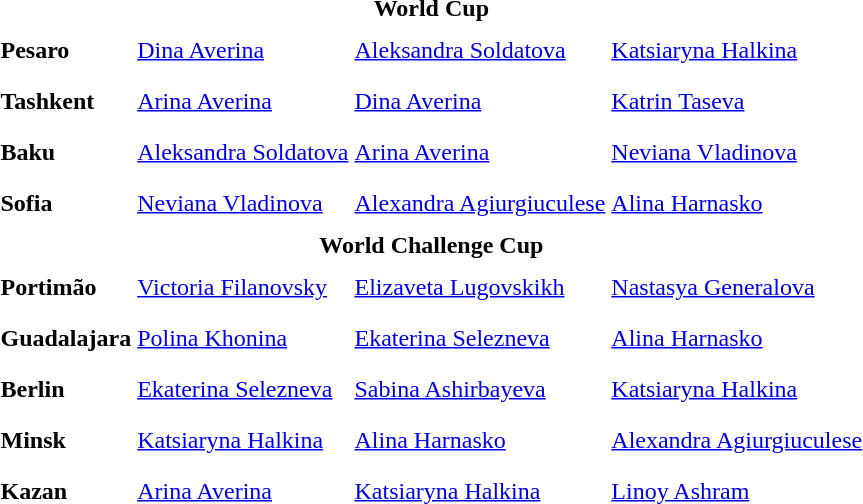<table>
<tr>
<td colspan="4" style="text-align:center;"><strong>World Cup</strong></td>
</tr>
<tr>
<th scope=row style="text-align:left">Pesaro </th>
<td style="height:30px;"> <a href='#'>Dina Averina</a></td>
<td style="height:30px;"> <a href='#'>Aleksandra Soldatova</a></td>
<td style="height:30px;"> <a href='#'>Katsiaryna Halkina</a></td>
</tr>
<tr>
<th scope=row style="text-align:left">Tashkent </th>
<td style="height:30px;"> <a href='#'>Arina Averina</a></td>
<td style="height:30px;"> <a href='#'>Dina Averina</a></td>
<td style="height:30px;"> <a href='#'>Katrin Taseva</a></td>
</tr>
<tr>
<th scope=row style="text-align:left">Baku </th>
<td style="height:30px;"> <a href='#'>Aleksandra Soldatova</a></td>
<td style="height:30px;"> <a href='#'>Arina Averina</a></td>
<td style="height:30px;"> <a href='#'>Neviana Vladinova</a></td>
</tr>
<tr>
<th scope=row style="text-align:left">Sofia </th>
<td style="height:30px;"> <a href='#'>Neviana Vladinova</a></td>
<td style="height:30px;"> <a href='#'>Alexandra Agiurgiuculese</a></td>
<td style="height:30px;"> <a href='#'>Alina Harnasko</a></td>
</tr>
<tr>
<td colspan="4" style="text-align:center;"><strong>World Challenge Cup</strong></td>
</tr>
<tr>
<th scope=row style="text-align:left">Portimão </th>
<td style="height:30px;"> <a href='#'>Victoria Filanovsky</a></td>
<td style="height:30px;"> <a href='#'>Elizaveta Lugovskikh</a></td>
<td style="height:30px;"> <a href='#'>Nastasya Generalova</a></td>
</tr>
<tr>
<th scope=row style="text-align:left">Guadalajara</th>
<td style="height:30px;"> <a href='#'>Polina Khonina</a></td>
<td style="height:30px;"> <a href='#'>Ekaterina Selezneva</a></td>
<td style="height:30px;"> <a href='#'>Alina Harnasko</a></td>
</tr>
<tr>
<th scope=row style="text-align:left">Berlin</th>
<td style="height:30px;"> <a href='#'>Ekaterina Selezneva</a></td>
<td style="height:30px;"> <a href='#'>Sabina Ashirbayeva</a></td>
<td style="height:30px;"> <a href='#'>Katsiaryna Halkina</a></td>
</tr>
<tr>
<th scope=row style="text-align:left">Minsk</th>
<td style="height:30px;"> <a href='#'>Katsiaryna Halkina</a></td>
<td style="height:30px;"> <a href='#'>Alina Harnasko</a></td>
<td style="height:30px;"> <a href='#'>Alexandra Agiurgiuculese</a></td>
</tr>
<tr>
<th scope=row style="text-align:left">Kazan</th>
<td style="height:30px;"> <a href='#'>Arina Averina</a></td>
<td style="height:30px;"> <a href='#'>Katsiaryna Halkina</a></td>
<td style="height:30px;"> <a href='#'>Linoy Ashram</a></td>
</tr>
<tr>
</tr>
</table>
